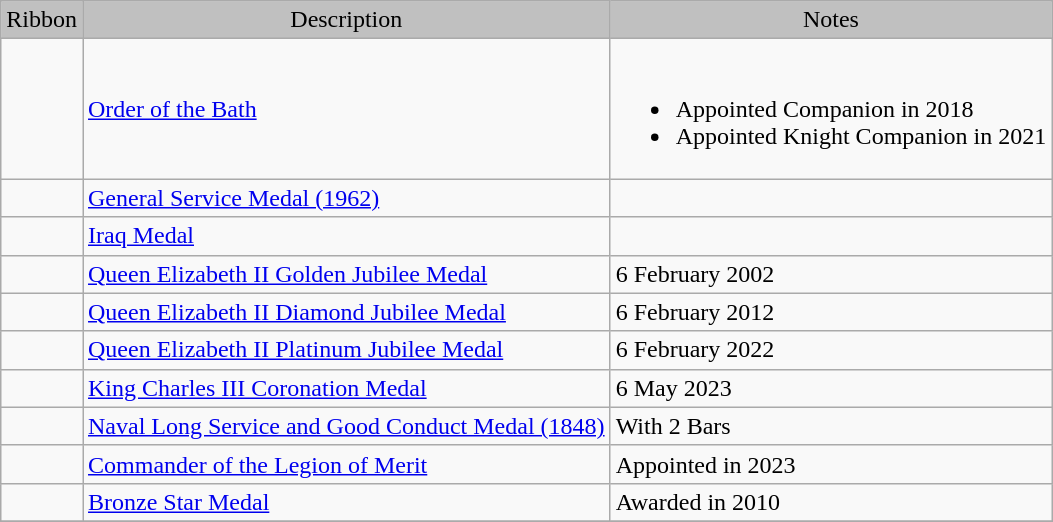<table class="wikitable">
<tr style="background:silver;" align="center">
<td>Ribbon</td>
<td>Description</td>
<td>Notes</td>
</tr>
<tr>
<td></td>
<td><a href='#'>Order of the Bath</a></td>
<td><br><ul><li>Appointed Companion in 2018</li><li>Appointed Knight Companion in 2021</li></ul></td>
</tr>
<tr>
<td></td>
<td><a href='#'>General Service Medal (1962)</a></td>
<td></td>
</tr>
<tr>
<td></td>
<td><a href='#'>Iraq Medal</a></td>
<td></td>
</tr>
<tr>
<td></td>
<td><a href='#'>Queen Elizabeth II Golden Jubilee Medal</a></td>
<td>6 February 2002</td>
</tr>
<tr>
<td></td>
<td><a href='#'>Queen Elizabeth II Diamond Jubilee Medal</a></td>
<td>6 February 2012</td>
</tr>
<tr>
<td></td>
<td><a href='#'>Queen Elizabeth II Platinum Jubilee Medal</a></td>
<td>6 February 2022</td>
</tr>
<tr>
<td></td>
<td><a href='#'>King Charles III Coronation Medal</a></td>
<td>6 May 2023</td>
</tr>
<tr>
<td></td>
<td><a href='#'>Naval Long Service and Good Conduct Medal (1848)</a></td>
<td>With 2 Bars</td>
</tr>
<tr>
<td></td>
<td><a href='#'>Commander of the Legion of Merit</a></td>
<td>Appointed in 2023</td>
</tr>
<tr>
<td></td>
<td><a href='#'>Bronze Star Medal</a></td>
<td>Awarded in 2010</td>
</tr>
<tr>
</tr>
</table>
